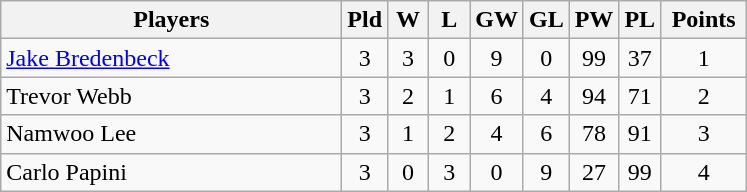<table class=wikitable style="text-align:center">
<tr>
<th width=220>Players</th>
<th width=20>Pld</th>
<th width=20>W</th>
<th width=20>L</th>
<th width=20>GW</th>
<th width=20>GL</th>
<th width=20>PW</th>
<th width=20>PL</th>
<th width=50>Points</th>
</tr>
<tr>
<td align=left> <a href='#'>Jake Bredenbeck</a></td>
<td>3</td>
<td>3</td>
<td>0</td>
<td>9</td>
<td>0</td>
<td>99</td>
<td>37</td>
<td>1</td>
</tr>
<tr>
<td align=left> Trevor Webb</td>
<td>3</td>
<td>2</td>
<td>1</td>
<td>6</td>
<td>4</td>
<td>94</td>
<td>71</td>
<td>2</td>
</tr>
<tr>
<td align=left> Namwoo Lee</td>
<td>3</td>
<td>1</td>
<td>2</td>
<td>4</td>
<td>6</td>
<td>78</td>
<td>91</td>
<td>3</td>
</tr>
<tr>
<td align=left> Carlo Papini</td>
<td>3</td>
<td>0</td>
<td>3</td>
<td>0</td>
<td>9</td>
<td>27</td>
<td>99</td>
<td>4</td>
</tr>
</table>
